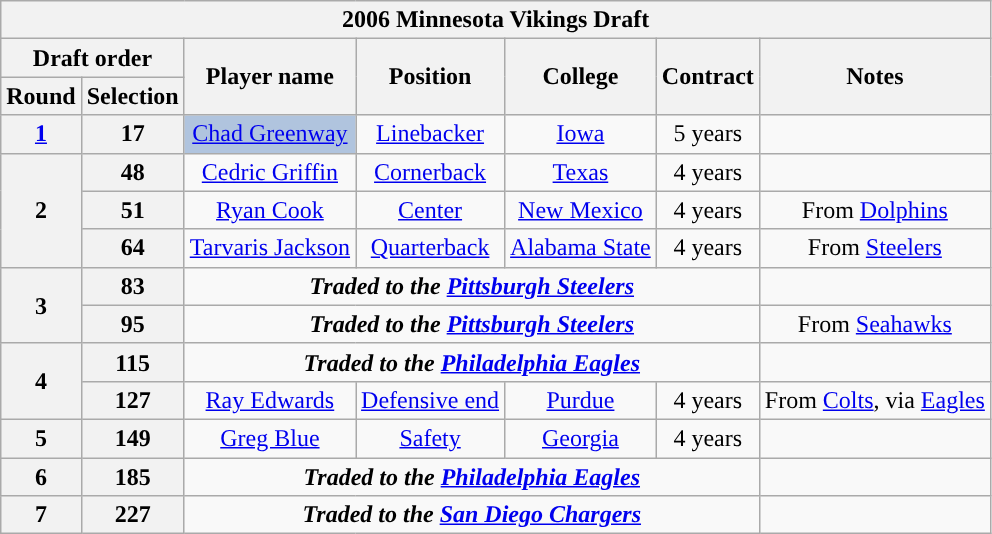<table class="wikitable" style="text-align:center">
<tr>
<th colspan="7">2006 Minnesota Vikings Draft</th>
</tr>
<tr>
<th colspan="2">Draft order</th>
<th rowspan="2">Player name</th>
<th rowspan="2">Position</th>
<th rowspan="2">College</th>
<th rowspan="2">Contract</th>
<th rowspan="2">Notes</th>
</tr>
<tr>
<th>Round</th>
<th>Selection</th>
</tr>
<tr>
<th><a href='#'>1</a></th>
<th>17</th>
<td bgcolor=lightsteelblue><a href='#'>Chad Greenway</a></td>
<td><a href='#'>Linebacker</a></td>
<td><a href='#'>Iowa</a></td>
<td>5 years</td>
<td></td>
</tr>
<tr>
<th rowspan="3">2</th>
<th>48</th>
<td><a href='#'>Cedric Griffin</a></td>
<td><a href='#'>Cornerback</a></td>
<td><a href='#'>Texas</a></td>
<td>4 years</td>
<td></td>
</tr>
<tr>
<th>51</th>
<td><a href='#'>Ryan Cook</a></td>
<td><a href='#'>Center</a></td>
<td><a href='#'>New Mexico</a></td>
<td>4 years</td>
<td>From <a href='#'>Dolphins</a></td>
</tr>
<tr>
<th>64</th>
<td><a href='#'>Tarvaris Jackson</a></td>
<td><a href='#'>Quarterback</a></td>
<td><a href='#'>Alabama State</a></td>
<td>4 years</td>
<td>From <a href='#'>Steelers</a></td>
</tr>
<tr>
<th rowspan="2">3</th>
<th>83</th>
<td colspan="4"><strong><em>Traded to the <a href='#'>Pittsburgh Steelers</a></em></strong></td>
<td></td>
</tr>
<tr>
<th>95</th>
<td colspan="4"><strong><em>Traded to the <a href='#'>Pittsburgh Steelers</a></em></strong></td>
<td>From <a href='#'>Seahawks</a></td>
</tr>
<tr>
<th rowspan="2">4</th>
<th>115</th>
<td colspan="4"><strong><em>Traded to the <a href='#'>Philadelphia Eagles</a></em></strong></td>
<td></td>
</tr>
<tr>
<th>127</th>
<td><a href='#'>Ray Edwards</a></td>
<td><a href='#'>Defensive end</a></td>
<td><a href='#'>Purdue</a></td>
<td>4 years</td>
<td>From <a href='#'>Colts</a>, via <a href='#'>Eagles</a></td>
</tr>
<tr>
<th>5</th>
<th>149</th>
<td><a href='#'>Greg Blue</a></td>
<td><a href='#'>Safety</a></td>
<td><a href='#'>Georgia</a></td>
<td>4 years</td>
<td></td>
</tr>
<tr>
<th>6</th>
<th>185</th>
<td colspan="4"><strong><em>Traded to the <a href='#'>Philadelphia Eagles</a></em></strong></td>
<td></td>
</tr>
<tr>
<th>7</th>
<th>227</th>
<td colspan="4"><strong><em>Traded to the <a href='#'>San Diego Chargers</a></em></strong></td>
<td></td>
</tr>
</table>
